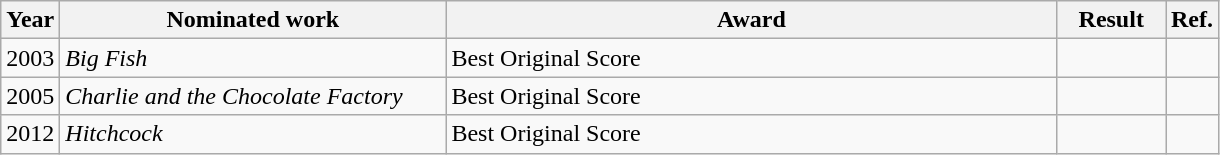<table class="wikitable">
<tr>
<th>Year</th>
<th width="250">Nominated work</th>
<th width="400">Award</th>
<th width="65">Result</th>
<th>Ref.</th>
</tr>
<tr>
<td align="center">2003</td>
<td><em>Big Fish</em></td>
<td>Best Original Score</td>
<td></td>
<td></td>
</tr>
<tr>
<td align="center">2005</td>
<td><em>Charlie and the Chocolate Factory</em></td>
<td>Best Original Score</td>
<td></td>
<td></td>
</tr>
<tr>
<td align="center">2012</td>
<td><em>Hitchcock</em></td>
<td>Best Original Score</td>
<td></td>
</tr>
</table>
